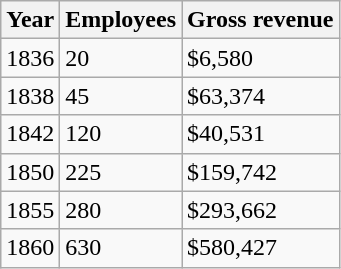<table class="wikitable">
<tr>
<th>Year</th>
<th>Employees</th>
<th>Gross revenue</th>
</tr>
<tr>
<td>1836</td>
<td>20</td>
<td>$6,580</td>
</tr>
<tr>
<td>1838</td>
<td>45</td>
<td>$63,374</td>
</tr>
<tr>
<td>1842</td>
<td>120</td>
<td>$40,531</td>
</tr>
<tr>
<td>1850</td>
<td>225</td>
<td>$159,742</td>
</tr>
<tr>
<td>1855</td>
<td>280</td>
<td>$293,662</td>
</tr>
<tr>
<td>1860</td>
<td>630</td>
<td>$580,427</td>
</tr>
</table>
